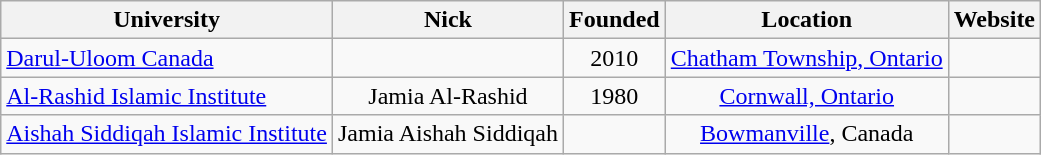<table class="wikitable sortable">
<tr>
<th>University</th>
<th>Nick</th>
<th>Founded</th>
<th>Location</th>
<th class="unsortable">Website</th>
</tr>
<tr>
<td><a href='#'>Darul-Uloom Canada</a></td>
<td style="text-align:center;"></td>
<td style="text-align:center;">2010</td>
<td style="text-align:center;"><a href='#'>Chatham Township, Ontario</a></td>
<td style="text-align:center;"></td>
</tr>
<tr>
<td><a href='#'>Al-Rashid Islamic Institute</a></td>
<td style="text-align:center;">Jamia Al-Rashid</td>
<td style="text-align:center;">1980</td>
<td style="text-align:center;"><a href='#'>Cornwall, Ontario</a></td>
<td style="text-align:center;"></td>
</tr>
<tr>
<td><a href='#'>Aishah Siddiqah Islamic Institute</a></td>
<td style="text-align:center;">Jamia Aishah Siddiqah</td>
<td style="text-align:center;"></td>
<td style="text-align:center;"><a href='#'>Bowmanville</a>, Canada</td>
<td style="text-align:center;"></td>
</tr>
</table>
